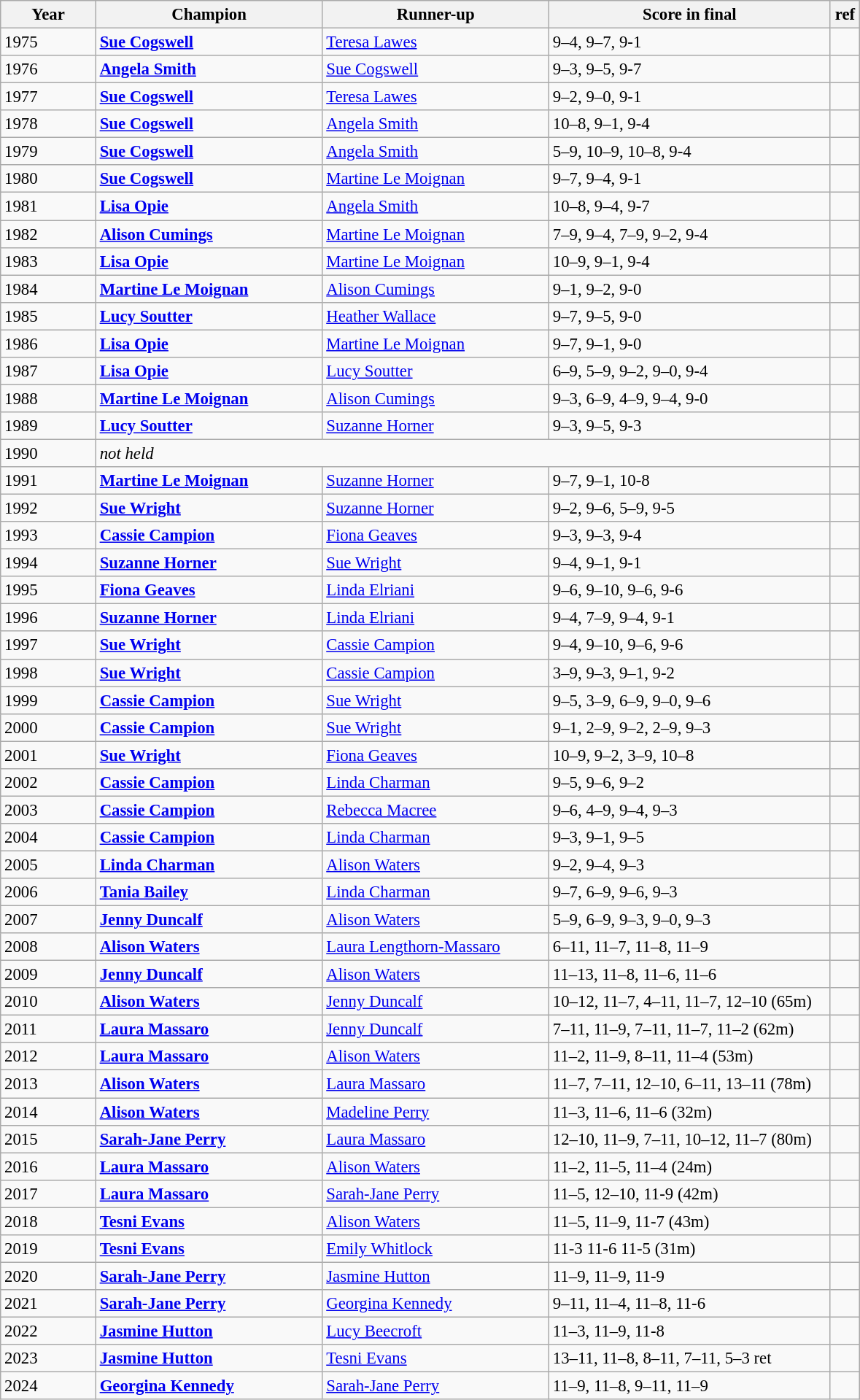<table class="wikitable" style="font-size:95%;">
<tr>
<th width="80">Year</th>
<th width="200">Champion</th>
<th width="200">Runner-up</th>
<th width="250">Score in final</th>
<th width="20">ref</th>
</tr>
<tr>
<td>1975</td>
<td><strong><a href='#'>Sue Cogswell</a> </strong></td>
<td><a href='#'>Teresa Lawes</a></td>
<td>9–4, 9–7, 9-1</td>
<td></td>
</tr>
<tr>
<td>1976</td>
<td><strong><a href='#'>Angela Smith</a></strong></td>
<td><a href='#'>Sue Cogswell</a></td>
<td>9–3, 9–5, 9-7</td>
<td></td>
</tr>
<tr>
<td>1977</td>
<td><strong><a href='#'>Sue Cogswell</a> </strong></td>
<td><a href='#'>Teresa Lawes</a></td>
<td>9–2, 9–0, 9-1</td>
<td></td>
</tr>
<tr>
<td>1978</td>
<td><strong><a href='#'>Sue Cogswell</a> </strong></td>
<td><a href='#'>Angela Smith</a></td>
<td>10–8, 9–1, 9-4</td>
<td></td>
</tr>
<tr>
<td>1979</td>
<td><strong><a href='#'>Sue Cogswell</a> </strong></td>
<td><a href='#'>Angela Smith</a></td>
<td>5–9, 10–9, 10–8, 9-4</td>
<td></td>
</tr>
<tr>
<td>1980</td>
<td><strong><a href='#'>Sue Cogswell</a> </strong></td>
<td><a href='#'>Martine Le Moignan</a></td>
<td>9–7, 9–4, 9-1</td>
<td></td>
</tr>
<tr>
<td>1981</td>
<td><strong><a href='#'>Lisa Opie</a> </strong></td>
<td><a href='#'>Angela Smith</a></td>
<td>10–8, 9–4, 9-7</td>
<td></td>
</tr>
<tr>
<td>1982</td>
<td><strong><a href='#'>Alison Cumings</a> </strong></td>
<td><a href='#'>Martine Le Moignan</a></td>
<td>7–9, 9–4, 7–9, 9–2, 9-4</td>
<td></td>
</tr>
<tr>
<td>1983</td>
<td><strong><a href='#'>Lisa Opie</a> </strong></td>
<td><a href='#'>Martine Le Moignan</a></td>
<td>10–9, 9–1, 9-4</td>
<td></td>
</tr>
<tr>
<td>1984</td>
<td><strong><a href='#'>Martine Le Moignan</a> </strong></td>
<td><a href='#'>Alison Cumings</a></td>
<td>9–1, 9–2, 9-0</td>
<td></td>
</tr>
<tr>
<td>1985</td>
<td><strong><a href='#'>Lucy Soutter</a> </strong></td>
<td><a href='#'>Heather Wallace</a></td>
<td>9–7, 9–5, 9-0</td>
<td></td>
</tr>
<tr>
<td>1986</td>
<td><strong><a href='#'>Lisa Opie</a> </strong></td>
<td><a href='#'>Martine Le Moignan</a></td>
<td>9–7, 9–1, 9-0</td>
<td></td>
</tr>
<tr>
<td>1987</td>
<td><strong><a href='#'>Lisa Opie</a> </strong></td>
<td><a href='#'>Lucy Soutter</a></td>
<td>6–9, 5–9, 9–2, 9–0, 9-4</td>
<td></td>
</tr>
<tr>
<td>1988</td>
<td><strong><a href='#'>Martine Le Moignan</a> </strong></td>
<td><a href='#'>Alison Cumings</a></td>
<td>9–3, 6–9, 4–9, 9–4, 9-0</td>
<td></td>
</tr>
<tr>
<td>1989</td>
<td><strong><a href='#'>Lucy Soutter</a> </strong></td>
<td><a href='#'>Suzanne Horner</a></td>
<td>9–3, 9–5, 9-3</td>
<td></td>
</tr>
<tr>
<td>1990</td>
<td colspan="3"><em>not held </em></td>
</tr>
<tr>
<td>1991</td>
<td><strong><a href='#'>Martine Le Moignan</a> </strong></td>
<td><a href='#'>Suzanne Horner</a></td>
<td>9–7, 9–1, 10-8</td>
<td></td>
</tr>
<tr>
<td>1992</td>
<td><strong><a href='#'>Sue Wright</a> </strong></td>
<td><a href='#'>Suzanne Horner</a></td>
<td>9–2, 9–6, 5–9, 9-5</td>
<td></td>
</tr>
<tr>
<td>1993</td>
<td><strong><a href='#'>Cassie Campion</a> </strong></td>
<td><a href='#'>Fiona Geaves</a></td>
<td>9–3, 9–3, 9-4</td>
<td></td>
</tr>
<tr>
<td>1994</td>
<td><strong><a href='#'>Suzanne Horner</a> </strong></td>
<td><a href='#'>Sue Wright</a></td>
<td>9–4, 9–1, 9-1</td>
<td></td>
</tr>
<tr>
<td>1995</td>
<td><strong><a href='#'>Fiona Geaves</a> </strong></td>
<td><a href='#'>Linda Elriani</a></td>
<td>9–6, 9–10, 9–6, 9-6</td>
<td></td>
</tr>
<tr>
<td>1996</td>
<td><strong><a href='#'>Suzanne Horner</a> </strong></td>
<td><a href='#'>Linda Elriani</a></td>
<td>9–4, 7–9, 9–4, 9-1</td>
<td></td>
</tr>
<tr>
<td>1997</td>
<td><strong><a href='#'>Sue Wright</a> </strong></td>
<td><a href='#'>Cassie Campion</a></td>
<td>9–4, 9–10, 9–6, 9-6</td>
<td></td>
</tr>
<tr>
<td>1998</td>
<td><strong><a href='#'>Sue Wright</a> </strong></td>
<td><a href='#'>Cassie Campion</a></td>
<td>3–9, 9–3, 9–1, 9-2</td>
<td></td>
</tr>
<tr>
<td>1999</td>
<td><strong><a href='#'>Cassie Campion</a> </strong></td>
<td><a href='#'>Sue Wright</a></td>
<td>9–5, 3–9, 6–9, 9–0, 9–6</td>
<td></td>
</tr>
<tr>
<td>2000</td>
<td><strong><a href='#'>Cassie Campion</a> </strong></td>
<td><a href='#'>Sue Wright</a></td>
<td>9–1, 2–9, 9–2, 2–9, 9–3</td>
<td></td>
</tr>
<tr>
<td>2001</td>
<td><strong><a href='#'>Sue Wright</a> </strong></td>
<td><a href='#'>Fiona Geaves</a></td>
<td>10–9, 9–2, 3–9, 10–8</td>
<td></td>
</tr>
<tr>
<td>2002</td>
<td><strong><a href='#'>Cassie Campion</a> </strong></td>
<td><a href='#'>Linda Charman</a></td>
<td>9–5, 9–6, 9–2</td>
<td></td>
</tr>
<tr>
<td>2003</td>
<td><strong><a href='#'>Cassie Campion</a> </strong></td>
<td><a href='#'>Rebecca Macree</a></td>
<td>9–6, 4–9, 9–4, 9–3</td>
<td></td>
</tr>
<tr>
<td>2004</td>
<td><strong><a href='#'>Cassie Campion</a> </strong></td>
<td><a href='#'>Linda Charman</a></td>
<td>9–3, 9–1, 9–5</td>
<td></td>
</tr>
<tr>
<td>2005</td>
<td><strong><a href='#'>Linda Charman</a></strong></td>
<td><a href='#'>Alison Waters</a></td>
<td>9–2, 9–4, 9–3</td>
<td></td>
</tr>
<tr>
<td>2006</td>
<td><strong><a href='#'>Tania Bailey</a> </strong></td>
<td><a href='#'>Linda Charman</a></td>
<td>9–7, 6–9, 9–6, 9–3</td>
<td></td>
</tr>
<tr>
<td>2007</td>
<td><strong><a href='#'>Jenny Duncalf</a> </strong></td>
<td><a href='#'>Alison Waters</a></td>
<td>5–9, 6–9, 9–3, 9–0, 9–3</td>
<td></td>
</tr>
<tr>
<td>2008</td>
<td><strong><a href='#'>Alison Waters</a> </strong></td>
<td><a href='#'>Laura Lengthorn-Massaro</a></td>
<td>6–11, 11–7, 11–8, 11–9</td>
<td></td>
</tr>
<tr>
<td>2009</td>
<td><strong><a href='#'>Jenny Duncalf</a> </strong></td>
<td><a href='#'>Alison Waters</a></td>
<td>11–13, 11–8, 11–6, 11–6</td>
<td></td>
</tr>
<tr>
<td>2010</td>
<td><strong><a href='#'>Alison Waters</a> </strong></td>
<td><a href='#'>Jenny Duncalf</a></td>
<td>10–12, 11–7, 4–11, 11–7, 12–10 (65m)</td>
<td></td>
</tr>
<tr>
<td>2011</td>
<td><strong><a href='#'>Laura Massaro</a></strong></td>
<td><a href='#'>Jenny Duncalf</a></td>
<td>7–11, 11–9, 7–11, 11–7, 11–2 (62m)</td>
<td></td>
</tr>
<tr>
<td>2012</td>
<td><strong><a href='#'>Laura Massaro</a> </strong></td>
<td><a href='#'>Alison Waters</a></td>
<td>11–2, 11–9, 8–11, 11–4 (53m)</td>
<td></td>
</tr>
<tr>
<td>2013</td>
<td><strong><a href='#'>Alison Waters</a> </strong></td>
<td><a href='#'>Laura Massaro</a></td>
<td>11–7, 7–11, 12–10, 6–11, 13–11 (78m)</td>
<td></td>
</tr>
<tr>
<td>2014</td>
<td><strong><a href='#'>Alison Waters</a> </strong></td>
<td><a href='#'>Madeline Perry</a></td>
<td>11–3, 11–6, 11–6 (32m)</td>
<td></td>
</tr>
<tr>
<td>2015</td>
<td><strong><a href='#'>Sarah-Jane Perry</a> </strong></td>
<td><a href='#'>Laura Massaro</a></td>
<td>12–10, 11–9, 7–11, 10–12, 11–7 (80m)</td>
<td></td>
</tr>
<tr>
<td>2016</td>
<td><strong><a href='#'>Laura Massaro</a> </strong></td>
<td><a href='#'>Alison Waters</a></td>
<td>11–2, 11–5, 11–4 (24m)</td>
<td></td>
</tr>
<tr>
<td>2017</td>
<td><strong><a href='#'>Laura Massaro</a> </strong></td>
<td><a href='#'>Sarah-Jane Perry</a></td>
<td>11–5, 12–10, 11-9 (42m)</td>
<td></td>
</tr>
<tr>
<td>2018</td>
<td><strong><a href='#'>Tesni Evans</a> </strong></td>
<td><a href='#'>Alison Waters</a></td>
<td>11–5, 11–9, 11-7 (43m)</td>
<td></td>
</tr>
<tr>
<td>2019</td>
<td><strong><a href='#'>Tesni Evans</a> </strong></td>
<td><a href='#'>Emily Whitlock</a></td>
<td>11-3 11-6 11-5 (31m)</td>
<td></td>
</tr>
<tr>
<td>2020</td>
<td><strong><a href='#'>Sarah-Jane Perry</a></strong></td>
<td><a href='#'>Jasmine Hutton</a></td>
<td>11–9, 11–9, 11-9</td>
<td></td>
</tr>
<tr>
<td>2021</td>
<td><strong><a href='#'>Sarah-Jane Perry</a> </strong></td>
<td><a href='#'>Georgina Kennedy</a></td>
<td>9–11, 11–4, 11–8, 11-6</td>
<td></td>
</tr>
<tr>
<td>2022</td>
<td><strong><a href='#'>Jasmine Hutton</a> </strong></td>
<td><a href='#'>Lucy Beecroft</a></td>
<td>11–3, 11–9, 11-8</td>
<td></td>
</tr>
<tr>
<td>2023</td>
<td><strong><a href='#'>Jasmine Hutton</a> </strong></td>
<td><a href='#'>Tesni Evans</a></td>
<td>13–11, 11–8, 8–11, 7–11, 5–3 ret</td>
<td></td>
</tr>
<tr>
<td>2024</td>
<td><strong><a href='#'>Georgina Kennedy</a> </strong></td>
<td><a href='#'>Sarah-Jane Perry</a></td>
<td>11–9, 11–8, 9–11, 11–9</td>
<td></td>
</tr>
</table>
